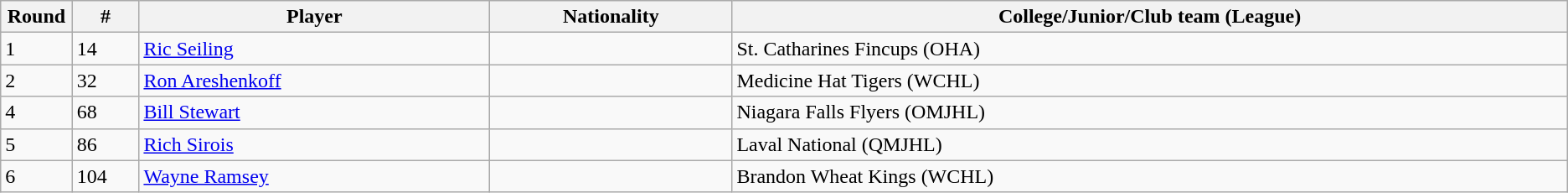<table class="wikitable">
<tr align="center">
<th bgcolor="#DDDDFF" width="4.0%">Round</th>
<th bgcolor="#DDDDFF" width="4.0%">#</th>
<th bgcolor="#DDDDFF" width="21.0%">Player</th>
<th bgcolor="#DDDDFF" width="14.5%">Nationality</th>
<th bgcolor="#DDDDFF" width="50.0%">College/Junior/Club team (League)</th>
</tr>
<tr>
<td>1</td>
<td>14</td>
<td><a href='#'>Ric Seiling</a></td>
<td></td>
<td>St. Catharines Fincups (OHA)</td>
</tr>
<tr>
<td>2</td>
<td>32</td>
<td><a href='#'>Ron Areshenkoff</a></td>
<td></td>
<td>Medicine Hat Tigers (WCHL)</td>
</tr>
<tr>
<td>4</td>
<td>68</td>
<td><a href='#'>Bill Stewart</a></td>
<td></td>
<td>Niagara Falls Flyers (OMJHL)</td>
</tr>
<tr>
<td>5</td>
<td>86</td>
<td><a href='#'>Rich Sirois</a></td>
<td></td>
<td>Laval National (QMJHL)</td>
</tr>
<tr>
<td>6</td>
<td>104</td>
<td><a href='#'>Wayne Ramsey</a></td>
<td></td>
<td>Brandon Wheat Kings (WCHL)</td>
</tr>
</table>
